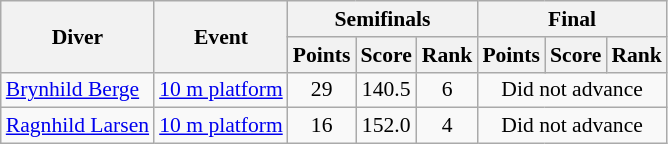<table class=wikitable style="font-size:90%">
<tr>
<th rowspan=2>Diver</th>
<th rowspan=2>Event</th>
<th colspan=3>Semifinals</th>
<th colspan=3>Final</th>
</tr>
<tr>
<th>Points</th>
<th>Score</th>
<th>Rank</th>
<th>Points</th>
<th>Score</th>
<th>Rank</th>
</tr>
<tr>
<td><a href='#'>Brynhild Berge</a></td>
<td><a href='#'>10 m platform</a></td>
<td align=center>29</td>
<td align=center>140.5</td>
<td align=center>6</td>
<td align=center colspan=3>Did not advance</td>
</tr>
<tr>
<td><a href='#'>Ragnhild Larsen</a></td>
<td><a href='#'>10 m platform</a></td>
<td align=center>16</td>
<td align=center>152.0</td>
<td align=center>4</td>
<td align=center colspan=3>Did not advance</td>
</tr>
</table>
